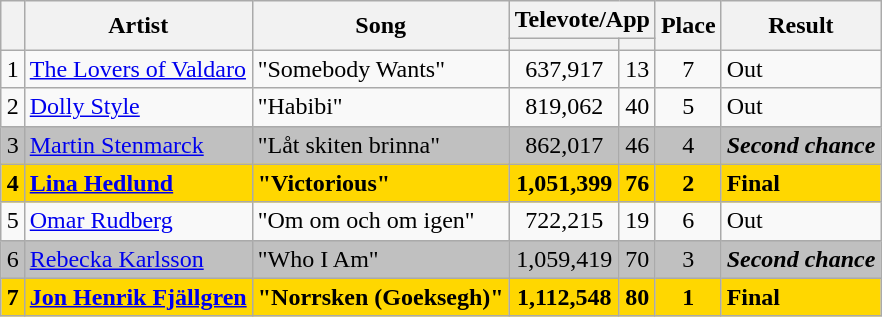<table class="sortable wikitable" style="margin: 1em auto 1em auto; text-align:center;">
<tr>
<th rowspan="2"></th>
<th rowspan="2">Artist</th>
<th rowspan="2">Song</th>
<th colspan="2">Televote/App</th>
<th rowspan="2">Place</th>
<th rowspan="2">Result</th>
</tr>
<tr>
<th></th>
<th></th>
</tr>
<tr>
<td>1</td>
<td align="left"><a href='#'>The Lovers of Valdaro</a></td>
<td align="left">"Somebody Wants"</td>
<td>637,917</td>
<td>13</td>
<td>7</td>
<td align="left">Out</td>
</tr>
<tr>
<td>2</td>
<td align="left"><a href='#'>Dolly Style</a></td>
<td align="left">"Habibi"</td>
<td>819,062</td>
<td>40</td>
<td>5</td>
<td align="left">Out</td>
</tr>
<tr style="background:silver;">
<td>3</td>
<td align="left"><a href='#'>Martin Stenmarck</a></td>
<td align="left">"Låt skiten brinna"</td>
<td>862,017</td>
<td>46</td>
<td>4</td>
<td align="left"><strong><em>Second chance</em></strong></td>
</tr>
<tr style="font-weight:bold;background:gold;">
<td>4</td>
<td align="left"><a href='#'>Lina Hedlund</a></td>
<td align="left">"Victorious"</td>
<td>1,051,399</td>
<td>76</td>
<td>2</td>
<td align="left">Final</td>
</tr>
<tr>
<td>5</td>
<td align="left"><a href='#'>Omar Rudberg</a></td>
<td align="left">"Om om och om igen"</td>
<td>722,215</td>
<td>19</td>
<td>6</td>
<td align="left">Out</td>
</tr>
<tr style="background:silver;">
<td>6</td>
<td align="left"><a href='#'>Rebecka Karlsson</a></td>
<td align="left">"Who I Am"</td>
<td>1,059,419</td>
<td>70</td>
<td>3</td>
<td align="left"><strong><em>Second chance</em></strong></td>
</tr>
<tr style="font-weight:bold;background:gold;">
<td>7</td>
<td align="left"><a href='#'>Jon Henrik Fjällgren</a></td>
<td align="left">"Norrsken (Goeksegh)"</td>
<td>1,112,548</td>
<td>80</td>
<td>1</td>
<td align="left">Final</td>
</tr>
</table>
